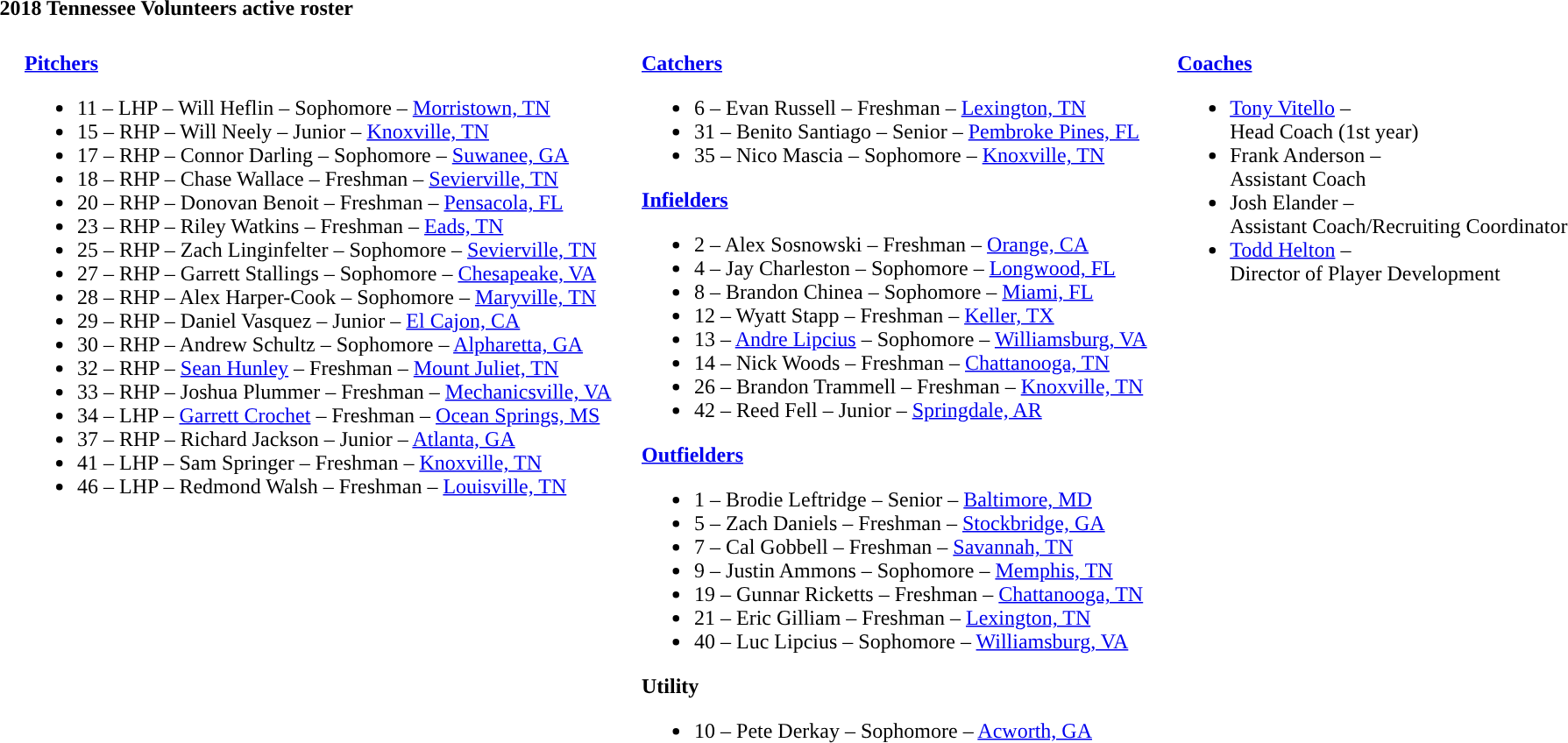<table class="toccolours" style="text-align: left;">
<tr>
<td colspan="7"><strong>2018 Tennessee Volunteers active roster</strong></td>
</tr>
<tr>
</tr>
<tr>
<td width="15"> </td>
<td valign="top"><br><strong><a href='#'>Pitchers</a></strong><ul><li>11 – LHP – Will Heflin – Sophomore – <a href='#'>Morristown, TN</a></li><li>15 – RHP – Will Neely – Junior – <a href='#'>Knoxville, TN</a></li><li>17 – RHP – Connor Darling – Sophomore – <a href='#'>Suwanee, GA</a></li><li>18 – RHP – Chase Wallace – Freshman – <a href='#'>Sevierville, TN</a></li><li>20 – RHP – Donovan Benoit – Freshman – <a href='#'>Pensacola, FL</a></li><li>23 – RHP – Riley Watkins – Freshman – <a href='#'>Eads, TN</a></li><li>25 – RHP – Zach Linginfelter – Sophomore – <a href='#'>Sevierville, TN</a></li><li>27 – RHP – Garrett Stallings – Sophomore – <a href='#'>Chesapeake, VA</a></li><li>28 – RHP – Alex Harper-Cook –  Sophomore – <a href='#'>Maryville, TN</a></li><li>29 – RHP – Daniel Vasquez – Junior – <a href='#'>El Cajon, CA</a></li><li>30 – RHP – Andrew Schultz – Sophomore – <a href='#'>Alpharetta, GA</a></li><li>32 – RHP – <a href='#'>Sean Hunley</a> – Freshman – <a href='#'>Mount Juliet, TN</a></li><li>33 – RHP – Joshua Plummer – Freshman – <a href='#'>Mechanicsville, VA</a></li><li>34 – LHP – <a href='#'>Garrett Crochet</a> – Freshman – <a href='#'>Ocean Springs, MS</a></li><li>37 – RHP – Richard Jackson –  Junior – <a href='#'>Atlanta, GA</a></li><li>41 – LHP – Sam Springer – Freshman – <a href='#'>Knoxville, TN</a></li><li>46 – LHP – Redmond Walsh –  Freshman – <a href='#'>Louisville, TN</a></li></ul></td>
<td width="15"> </td>
<td valign="top"><br><strong><a href='#'>Catchers</a></strong><ul><li>6 – Evan Russell – Freshman – <a href='#'>Lexington, TN</a></li><li>31 – Benito Santiago – Senior – <a href='#'>Pembroke Pines, FL</a></li><li>35 – Nico Mascia –  Sophomore – <a href='#'>Knoxville, TN</a></li></ul><strong><a href='#'>Infielders</a></strong><ul><li>2 – Alex Sosnowski –  Freshman – <a href='#'>Orange, CA</a></li><li>4 – Jay Charleston – Sophomore – <a href='#'>Longwood, FL</a></li><li>8 – Brandon Chinea – Sophomore – <a href='#'>Miami, FL</a></li><li>12 – Wyatt Stapp – Freshman – <a href='#'>Keller, TX</a></li><li>13 – <a href='#'>Andre Lipcius</a> – Sophomore – <a href='#'>Williamsburg, VA</a></li><li>14 – Nick Woods – Freshman – <a href='#'>Chattanooga, TN</a></li><li>26 – Brandon Trammell – Freshman – <a href='#'>Knoxville, TN</a></li><li>42 – Reed Fell – Junior – <a href='#'>Springdale, AR</a></li></ul><strong><a href='#'>Outfielders</a></strong><ul><li>1 – Brodie Leftridge – Senior – <a href='#'>Baltimore, MD</a></li><li>5 – Zach Daniels – Freshman – <a href='#'>Stockbridge, GA</a></li><li>7 – Cal Gobbell –  Freshman – <a href='#'>Savannah, TN</a></li><li>9 – Justin Ammons – Sophomore – <a href='#'>Memphis, TN</a></li><li>19 – Gunnar Ricketts – Freshman – <a href='#'>Chattanooga, TN</a></li><li>21 – Eric Gilliam – Freshman – <a href='#'>Lexington, TN</a></li><li>40 – Luc Lipcius – Sophomore – <a href='#'>Williamsburg, VA</a></li></ul><strong>Utility</strong><ul><li>10 – Pete Derkay – Sophomore – <a href='#'>Acworth, GA</a></li></ul></td>
<td width="15"> </td>
<td valign="top"><br><strong><a href='#'>Coaches</a></strong><ul><li><a href='#'>Tony Vitello</a> – <br>Head Coach (1st year)</li><li>Frank Anderson – <br>Assistant Coach</li><li>Josh Elander – <br>Assistant Coach/Recruiting Coordinator</li><li><a href='#'>Todd Helton</a> – <br> Director of Player Development</li></ul></td>
</tr>
</table>
